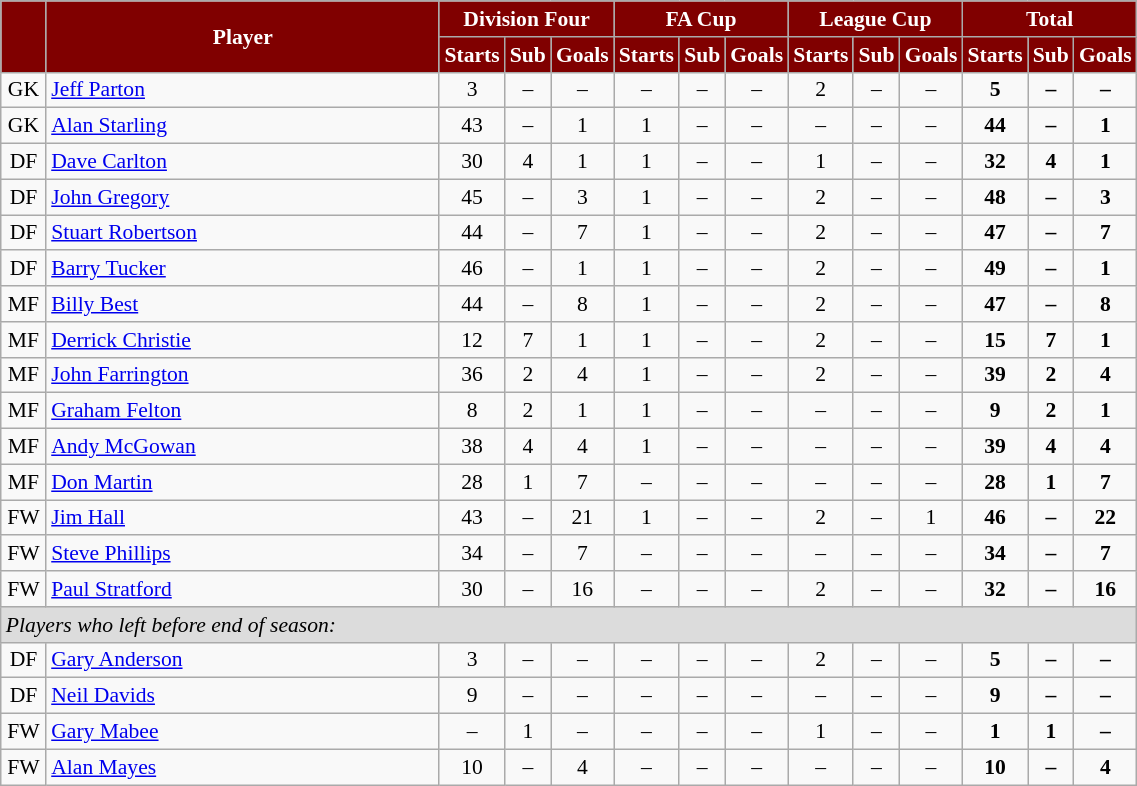<table class="wikitable"  style="text-align:center; font-size:90%; width:60%;">
<tr>
<th rowspan="2" style="background:maroon; color:white;  width: 4%"></th>
<th rowspan="2" style="background:maroon; color:white; ">Player</th>
<th colspan="3" style="background:maroon; color:white; ">Division Four</th>
<th colspan="3" style="background:maroon; color:white; ">FA Cup</th>
<th colspan="3" style="background:maroon; color:white; ">League Cup</th>
<th colspan="3" style="background:maroon; color:white; ">Total</th>
</tr>
<tr>
<th style="background:maroon; color:white;  width: 4%;">Starts</th>
<th style="background:maroon; color:white;  width: 4%;">Sub</th>
<th style="background:maroon; color:white;  width: 4%;">Goals</th>
<th style="background:maroon; color:white;  width: 4%;">Starts</th>
<th style="background:maroon; color:white;  width: 4%;">Sub</th>
<th style="background:maroon; color:white;  width: 4%;">Goals</th>
<th style="background:maroon; color:white;  width: 4%;">Starts</th>
<th style="background:maroon; color:white;  width: 4%;">Sub</th>
<th style="background:maroon; color:white;  width: 4%;">Goals</th>
<th style="background:maroon; color:white;  width: 4%;">Starts</th>
<th style="background:maroon; color:white;  width: 4%;">Sub</th>
<th style="background:maroon; color:white;  width: 4%;">Goals</th>
</tr>
<tr>
<td>GK</td>
<td style="text-align:left;"><a href='#'>Jeff Parton</a></td>
<td>3</td>
<td>–</td>
<td>–</td>
<td>–</td>
<td>–</td>
<td>–</td>
<td>2</td>
<td>–</td>
<td>–</td>
<td><strong>5</strong></td>
<td><strong>–</strong></td>
<td><strong>–</strong></td>
</tr>
<tr>
<td>GK</td>
<td style="text-align:left;"><a href='#'>Alan Starling</a></td>
<td>43</td>
<td>–</td>
<td>1</td>
<td>1</td>
<td>–</td>
<td>–</td>
<td>–</td>
<td>–</td>
<td>–</td>
<td><strong>44</strong></td>
<td><strong>–</strong></td>
<td><strong>1</strong></td>
</tr>
<tr>
<td>DF</td>
<td style="text-align:left;"><a href='#'>Dave Carlton</a></td>
<td>30</td>
<td>4</td>
<td>1</td>
<td>1</td>
<td>–</td>
<td>–</td>
<td>1</td>
<td>–</td>
<td>–</td>
<td><strong>32</strong></td>
<td><strong>4</strong></td>
<td><strong>1</strong></td>
</tr>
<tr>
<td>DF</td>
<td style="text-align:left;"><a href='#'>John Gregory</a></td>
<td>45</td>
<td>–</td>
<td>3</td>
<td>1</td>
<td>–</td>
<td>–</td>
<td>2</td>
<td>–</td>
<td>–</td>
<td><strong>48</strong></td>
<td><strong>–</strong></td>
<td><strong>3</strong></td>
</tr>
<tr>
<td>DF</td>
<td style="text-align:left;"><a href='#'>Stuart Robertson</a></td>
<td>44</td>
<td>–</td>
<td>7</td>
<td>1</td>
<td>–</td>
<td>–</td>
<td>2</td>
<td>–</td>
<td>–</td>
<td><strong>47</strong></td>
<td><strong>–</strong></td>
<td><strong>7</strong></td>
</tr>
<tr>
<td>DF</td>
<td style="text-align:left;"><a href='#'>Barry Tucker</a></td>
<td>46</td>
<td>–</td>
<td>1</td>
<td>1</td>
<td>–</td>
<td>–</td>
<td>2</td>
<td>–</td>
<td>–</td>
<td><strong>49</strong></td>
<td><strong>–</strong></td>
<td><strong>1</strong></td>
</tr>
<tr>
<td>MF</td>
<td style="text-align:left;"><a href='#'>Billy Best</a></td>
<td>44</td>
<td>–</td>
<td>8</td>
<td>1</td>
<td>–</td>
<td>–</td>
<td>2</td>
<td>–</td>
<td>–</td>
<td><strong>47</strong></td>
<td><strong>–</strong></td>
<td><strong>8</strong></td>
</tr>
<tr>
<td>MF</td>
<td style="text-align:left;"><a href='#'>Derrick Christie</a></td>
<td>12</td>
<td>7</td>
<td>1</td>
<td>1</td>
<td>–</td>
<td>–</td>
<td>2</td>
<td>–</td>
<td>–</td>
<td><strong>15</strong></td>
<td><strong>7</strong></td>
<td><strong>1</strong></td>
</tr>
<tr>
<td>MF</td>
<td style="text-align:left;"><a href='#'>John Farrington</a></td>
<td>36</td>
<td>2</td>
<td>4</td>
<td>1</td>
<td>–</td>
<td>–</td>
<td>2</td>
<td>–</td>
<td>–</td>
<td><strong>39</strong></td>
<td><strong>2</strong></td>
<td><strong>4</strong></td>
</tr>
<tr>
<td>MF</td>
<td style="text-align:left;"><a href='#'>Graham Felton</a></td>
<td>8</td>
<td>2</td>
<td>1</td>
<td>1</td>
<td>–</td>
<td>–</td>
<td>–</td>
<td>–</td>
<td>–</td>
<td><strong>9</strong></td>
<td><strong>2</strong></td>
<td><strong>1</strong></td>
</tr>
<tr>
<td>MF</td>
<td style="text-align:left;"><a href='#'>Andy McGowan</a></td>
<td>38</td>
<td>4</td>
<td>4</td>
<td>1</td>
<td>–</td>
<td>–</td>
<td>–</td>
<td>–</td>
<td>–</td>
<td><strong>39</strong></td>
<td><strong>4</strong></td>
<td><strong>4</strong></td>
</tr>
<tr>
<td>MF</td>
<td style="text-align:left;"><a href='#'>Don Martin</a></td>
<td>28</td>
<td>1</td>
<td>7</td>
<td>–</td>
<td>–</td>
<td>–</td>
<td>–</td>
<td>–</td>
<td>–</td>
<td><strong>28</strong></td>
<td><strong>1</strong></td>
<td><strong>7</strong></td>
</tr>
<tr>
<td>FW</td>
<td style="text-align:left;"><a href='#'>Jim Hall</a></td>
<td>43</td>
<td>–</td>
<td>21</td>
<td>1</td>
<td>–</td>
<td>–</td>
<td>2</td>
<td>–</td>
<td>1</td>
<td><strong>46</strong></td>
<td><strong>–</strong></td>
<td><strong>22</strong></td>
</tr>
<tr>
<td>FW</td>
<td style="text-align:left;"><a href='#'>Steve Phillips</a></td>
<td>34</td>
<td>–</td>
<td>7</td>
<td>–</td>
<td>–</td>
<td>–</td>
<td>–</td>
<td>–</td>
<td>–</td>
<td><strong>34</strong></td>
<td><strong>–</strong></td>
<td><strong>7</strong></td>
</tr>
<tr>
<td>FW</td>
<td style="text-align:left;"><a href='#'>Paul Stratford</a></td>
<td>30</td>
<td>–</td>
<td>16</td>
<td>–</td>
<td>–</td>
<td>–</td>
<td>2</td>
<td>–</td>
<td>–</td>
<td><strong>32</strong></td>
<td><strong>–</strong></td>
<td><strong>16</strong></td>
</tr>
<tr>
<td colspan="20" style="background:#dcdcdc; text-align:left;"><em>Players who left before end of season:</em></td>
</tr>
<tr>
<td>DF</td>
<td style="text-align:left;"><a href='#'>Gary Anderson</a></td>
<td>3</td>
<td>–</td>
<td>–</td>
<td>–</td>
<td>–</td>
<td>–</td>
<td>2</td>
<td>–</td>
<td>–</td>
<td><strong>5</strong></td>
<td><strong>–</strong></td>
<td><strong>–</strong></td>
</tr>
<tr>
<td>DF</td>
<td style="text-align:left;"><a href='#'>Neil Davids</a></td>
<td>9</td>
<td>–</td>
<td>–</td>
<td>–</td>
<td>–</td>
<td>–</td>
<td>–</td>
<td>–</td>
<td>–</td>
<td><strong>9</strong></td>
<td><strong>–</strong></td>
<td><strong>–</strong></td>
</tr>
<tr>
<td>FW</td>
<td style="text-align:left;"><a href='#'>Gary Mabee</a></td>
<td>–</td>
<td>1</td>
<td>–</td>
<td>–</td>
<td>–</td>
<td>–</td>
<td>1</td>
<td>–</td>
<td>–</td>
<td><strong>1</strong></td>
<td><strong>1</strong></td>
<td><strong>–</strong></td>
</tr>
<tr>
<td>FW</td>
<td style="text-align:left;"><a href='#'>Alan Mayes</a></td>
<td>10</td>
<td>–</td>
<td>4</td>
<td>–</td>
<td>–</td>
<td>–</td>
<td>–</td>
<td>–</td>
<td>–</td>
<td><strong>10</strong></td>
<td><strong>–</strong></td>
<td><strong>4</strong></td>
</tr>
</table>
